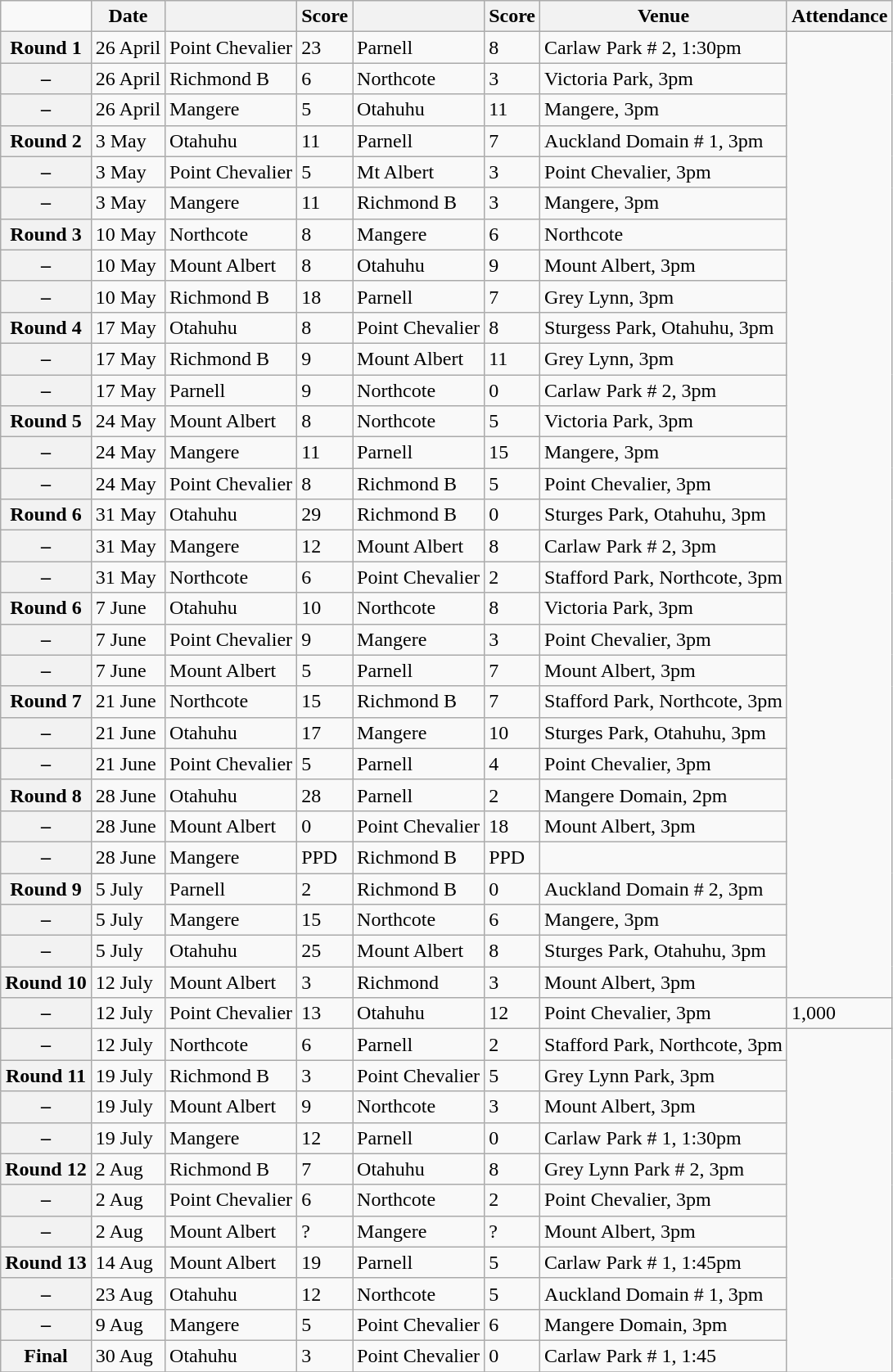<table class="wikitable mw-collapsible">
<tr>
<td></td>
<th scope="col">Date</th>
<th scope="col"></th>
<th scope="col">Score</th>
<th scope="col"></th>
<th scope="col">Score</th>
<th scope="col">Venue</th>
<th scope="col">Attendance</th>
</tr>
<tr>
<th scope="row">Round 1</th>
<td>26 April </td>
<td>Point Chevalier</td>
<td>23</td>
<td>Parnell</td>
<td>8</td>
<td>Carlaw Park # 2, 1:30pm</td>
</tr>
<tr>
<th scope="row">–</th>
<td>26 April</td>
<td>Richmond B</td>
<td>6</td>
<td>Northcote</td>
<td>3</td>
<td>Victoria Park, 3pm</td>
</tr>
<tr>
<th scope="row">–</th>
<td>26 April</td>
<td>Mangere</td>
<td>5</td>
<td>Otahuhu</td>
<td>11</td>
<td>Mangere, 3pm</td>
</tr>
<tr>
<th scope="row">Round 2</th>
<td>3 May </td>
<td>Otahuhu</td>
<td>11</td>
<td>Parnell</td>
<td>7</td>
<td>Auckland Domain # 1, 3pm</td>
</tr>
<tr>
<th scope="row">–</th>
<td>3 May</td>
<td>Point Chevalier</td>
<td>5</td>
<td>Mt Albert</td>
<td>3</td>
<td>Point Chevalier, 3pm</td>
</tr>
<tr>
<th scope="row">–</th>
<td>3 May</td>
<td>Mangere</td>
<td>11</td>
<td>Richmond B</td>
<td>3</td>
<td>Mangere, 3pm</td>
</tr>
<tr>
<th scope="row">Round 3</th>
<td>10 May </td>
<td>Northcote</td>
<td>8</td>
<td>Mangere</td>
<td>6</td>
<td>Northcote</td>
</tr>
<tr>
<th scope="row">–</th>
<td>10 May</td>
<td>Mount Albert</td>
<td>8</td>
<td>Otahuhu</td>
<td>9</td>
<td>Mount Albert, 3pm</td>
</tr>
<tr>
<th scope="row">–</th>
<td>10 May</td>
<td>Richmond B</td>
<td>18</td>
<td>Parnell</td>
<td>7</td>
<td>Grey Lynn, 3pm</td>
</tr>
<tr>
<th scope="row">Round 4</th>
<td>17 May </td>
<td>Otahuhu</td>
<td>8</td>
<td>Point Chevalier</td>
<td>8</td>
<td>Sturgess Park, Otahuhu, 3pm</td>
</tr>
<tr>
<th scope="row">–</th>
<td>17 May</td>
<td>Richmond B</td>
<td>9</td>
<td>Mount Albert</td>
<td>11</td>
<td>Grey Lynn, 3pm</td>
</tr>
<tr>
<th scope="row">–</th>
<td>17 May</td>
<td>Parnell</td>
<td>9</td>
<td>Northcote</td>
<td>0</td>
<td>Carlaw Park # 2, 3pm</td>
</tr>
<tr>
<th scope="row">Round 5</th>
<td>24 May </td>
<td>Mount Albert</td>
<td>8</td>
<td>Northcote</td>
<td>5</td>
<td>Victoria Park, 3pm</td>
</tr>
<tr>
<th scope="row">–</th>
<td>24 May</td>
<td>Mangere</td>
<td>11</td>
<td>Parnell</td>
<td>15</td>
<td>Mangere, 3pm</td>
</tr>
<tr>
<th scope="row">–</th>
<td>24 May</td>
<td>Point Chevalier</td>
<td>8</td>
<td>Richmond B</td>
<td>5</td>
<td>Point Chevalier, 3pm</td>
</tr>
<tr>
<th scope="row">Round 6</th>
<td>31 May </td>
<td>Otahuhu</td>
<td>29</td>
<td>Richmond B</td>
<td>0</td>
<td>Sturges Park, Otahuhu, 3pm</td>
</tr>
<tr>
<th scope="row">–</th>
<td>31 May</td>
<td>Mangere</td>
<td>12</td>
<td>Mount Albert</td>
<td>8</td>
<td>Carlaw Park # 2, 3pm</td>
</tr>
<tr>
<th scope="row">–</th>
<td>31 May</td>
<td>Northcote</td>
<td>6</td>
<td>Point Chevalier</td>
<td>2</td>
<td>Stafford Park, Northcote, 3pm</td>
</tr>
<tr>
<th scope="row">Round 6</th>
<td>7 June </td>
<td>Otahuhu</td>
<td>10</td>
<td>Northcote</td>
<td>8</td>
<td>Victoria Park, 3pm</td>
</tr>
<tr>
<th scope="row">–</th>
<td>7 June</td>
<td>Point Chevalier</td>
<td>9</td>
<td>Mangere</td>
<td>3</td>
<td>Point Chevalier, 3pm</td>
</tr>
<tr>
<th scope="row">–</th>
<td>7 June</td>
<td>Mount Albert</td>
<td>5</td>
<td>Parnell</td>
<td>7</td>
<td>Mount Albert, 3pm</td>
</tr>
<tr>
<th scope="row">Round 7</th>
<td>21 June </td>
<td>Northcote</td>
<td>15</td>
<td>Richmond B</td>
<td>7</td>
<td>Stafford Park, Northcote, 3pm</td>
</tr>
<tr>
<th scope="row">–</th>
<td>21 June</td>
<td>Otahuhu</td>
<td>17</td>
<td>Mangere</td>
<td>10</td>
<td>Sturges Park, Otahuhu, 3pm</td>
</tr>
<tr>
<th scope="row">–</th>
<td>21 June</td>
<td>Point Chevalier</td>
<td>5</td>
<td>Parnell</td>
<td>4</td>
<td>Point Chevalier, 3pm</td>
</tr>
<tr>
<th scope="row">Round 8</th>
<td>28 June </td>
<td>Otahuhu</td>
<td>28</td>
<td>Parnell</td>
<td>2</td>
<td>Mangere Domain, 2pm</td>
</tr>
<tr>
<th scope="row">–</th>
<td>28 June</td>
<td>Mount Albert</td>
<td>0</td>
<td>Point Chevalier</td>
<td>18</td>
<td>Mount Albert, 3pm</td>
</tr>
<tr>
<th scope="row">–</th>
<td>28 June</td>
<td>Mangere</td>
<td>PPD</td>
<td>Richmond B</td>
<td>PPD</td>
<td></td>
</tr>
<tr>
<th scope="row">Round 9</th>
<td>5 July </td>
<td>Parnell</td>
<td>2</td>
<td>Richmond B</td>
<td>0</td>
<td>Auckland Domain # 2, 3pm</td>
</tr>
<tr>
<th scope="row">–</th>
<td>5 July</td>
<td>Mangere</td>
<td>15</td>
<td>Northcote</td>
<td>6</td>
<td>Mangere, 3pm</td>
</tr>
<tr>
<th scope="row">–</th>
<td>5 July</td>
<td>Otahuhu</td>
<td>25</td>
<td>Mount Albert</td>
<td>8</td>
<td>Sturges Park, Otahuhu, 3pm</td>
</tr>
<tr>
<th scope="row">Round 10</th>
<td>12 July </td>
<td>Mount Albert</td>
<td>3</td>
<td>Richmond</td>
<td>3</td>
<td>Mount Albert, 3pm</td>
</tr>
<tr>
<th scope="row">–</th>
<td>12 July</td>
<td>Point Chevalier</td>
<td>13</td>
<td>Otahuhu</td>
<td>12</td>
<td>Point Chevalier, 3pm</td>
<td>1,000</td>
</tr>
<tr>
<th scope="row">–</th>
<td>12 July</td>
<td>Northcote</td>
<td>6</td>
<td>Parnell</td>
<td>2</td>
<td>Stafford Park, Northcote, 3pm</td>
</tr>
<tr>
<th scope="row">Round 11</th>
<td>19 July </td>
<td>Richmond B</td>
<td>3</td>
<td>Point Chevalier</td>
<td>5</td>
<td>Grey Lynn Park, 3pm</td>
</tr>
<tr>
<th scope="row">–</th>
<td>19 July</td>
<td>Mount Albert</td>
<td>9</td>
<td>Northcote</td>
<td>3</td>
<td>Mount Albert, 3pm</td>
</tr>
<tr>
<th scope="row">–</th>
<td>19 July</td>
<td>Mangere</td>
<td>12</td>
<td>Parnell</td>
<td>0</td>
<td>Carlaw Park # 1, 1:30pm</td>
</tr>
<tr>
<th scope="row">Round 12</th>
<td>2 Aug </td>
<td>Richmond B</td>
<td>7</td>
<td>Otahuhu</td>
<td>8</td>
<td>Grey Lynn Park # 2, 3pm</td>
</tr>
<tr>
<th scope="row">–</th>
<td>2 Aug</td>
<td>Point Chevalier</td>
<td>6</td>
<td>Northcote</td>
<td>2</td>
<td>Point Chevalier, 3pm</td>
</tr>
<tr>
<th scope="row">–</th>
<td>2 Aug</td>
<td>Mount Albert</td>
<td>?</td>
<td>Mangere</td>
<td>?</td>
<td>Mount Albert, 3pm</td>
</tr>
<tr>
<th scope="row">Round 13</th>
<td>14 Aug </td>
<td>Mount Albert</td>
<td>19</td>
<td>Parnell</td>
<td>5</td>
<td>Carlaw Park # 1, 1:45pm</td>
</tr>
<tr>
<th scope="row">–</th>
<td>23 Aug</td>
<td>Otahuhu</td>
<td>12</td>
<td>Northcote</td>
<td>5</td>
<td>Auckland Domain # 1, 3pm</td>
</tr>
<tr>
<th scope="row">–</th>
<td>9 Aug</td>
<td>Mangere</td>
<td>5</td>
<td>Point Chevalier</td>
<td>6</td>
<td>Mangere Domain, 3pm</td>
</tr>
<tr>
<th scope="row">Final</th>
<td>30 Aug </td>
<td>Otahuhu</td>
<td>3</td>
<td>Point Chevalier</td>
<td>0</td>
<td>Carlaw Park # 1, 1:45</td>
</tr>
<tr>
</tr>
</table>
